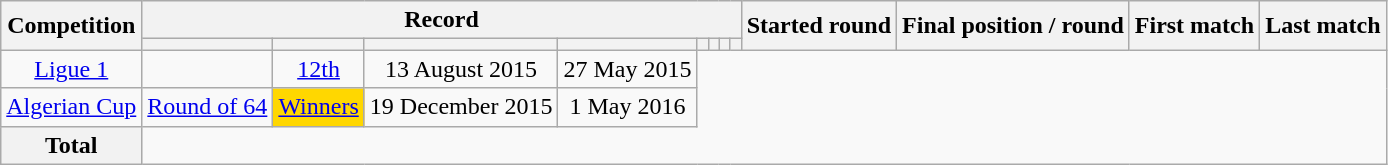<table class="wikitable" style="text-align: center">
<tr>
<th rowspan=2>Competition</th>
<th colspan=8>Record</th>
<th rowspan=2>Started round</th>
<th rowspan=2>Final position / round</th>
<th rowspan=2>First match</th>
<th rowspan=2>Last match</th>
</tr>
<tr>
<th></th>
<th></th>
<th></th>
<th></th>
<th></th>
<th></th>
<th></th>
<th></th>
</tr>
<tr>
<td><a href='#'>Ligue 1</a><br></td>
<td></td>
<td><a href='#'>12th</a></td>
<td>13 August 2015</td>
<td>27 May 2015</td>
</tr>
<tr>
<td><a href='#'>Algerian Cup</a><br></td>
<td><a href='#'>Round of 64</a></td>
<td style="background:gold;"><a href='#'>Winners</a></td>
<td>19 December 2015</td>
<td>1 May 2016</td>
</tr>
<tr>
<th>Total<br></th>
</tr>
</table>
